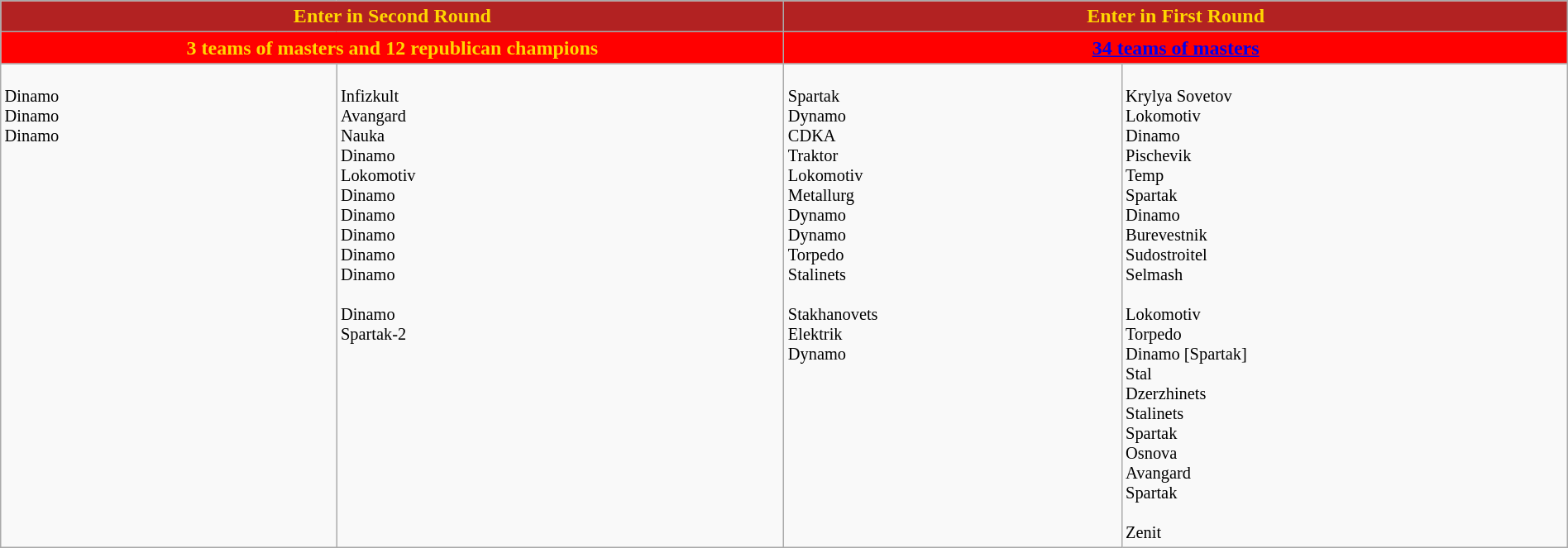<table class="wikitable" style="width:100%;">
<tr style="background:Firebrick; text-align:center;">
<td style="width:45%; color:Gold" colspan="2"><strong>Enter in Second Round</strong></td>
<td style="width:45%; color:Gold" colspan="2"><strong>Enter in First Round</strong></td>
</tr>
<tr style="background:Red;">
<td style="text-align:center; width:18%; color:Gold" colspan=2><strong><span>3 teams of masters and 12 republican champions</span></strong></td>
<td style="text-align:center; width:18%; color:Gold" colspan=2><strong><a href='#'><span>34 teams of masters</span></a></strong></td>
</tr>
<tr style="vertical-align:top; font-size:85%;">
<td rowspan=3><br> Dinamo <br>
 Dinamo <br>
 Dinamo <br></td>
<td><br> Infizkult <br>
 Avangard <br>
 Nauka <br>
 Dinamo <br>
 Lokomotiv <br>
 Dinamo <br>
 Dinamo <br>
 Dinamo <br>
 Dinamo <br>
 Dinamo <br><br> Dinamo <br>
 Spartak-2 <br></td>
<td rowspan=3><br> Spartak <br>
 Dynamo <br>
 CDKA <br>
 Traktor <br>
 Lokomotiv <br>
 Metallurg <br>
 Dynamo <br>
 Dynamo <br>
 Torpedo <br>
 Stalinets <br><br> Stakhanovets <br>
 Elektrik <br>
 Dynamo <br></td>
<td><br> Krylya Sovetov <br>
 Lokomotiv <br>
 Dinamo <br>
 Pischevik <br>
 Temp <br>
 Spartak <br>
 Dinamo <br>
 Burevestnik <br>
 Sudostroitel <br>
 Selmash <br><br> Lokomotiv <br>
 Torpedo <br>
 Dinamo [Spartak] <br>
 Stal <br>
 Dzerzhinets <br>
 Stalinets <br>
 Spartak <br>
 Osnova <br>
 Avangard <br>
 Spartak <br><br> Zenit <br></td>
</tr>
</table>
